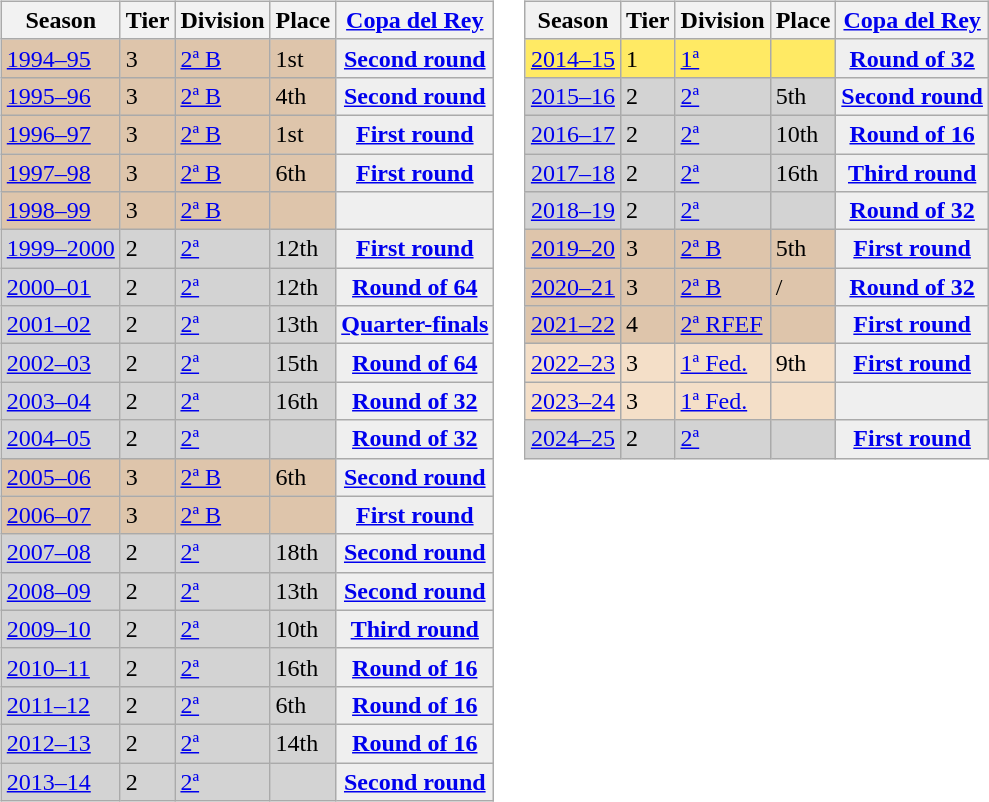<table>
<tr>
<td valign="top" width=0%><br><table class="wikitable">
<tr style="background:#f0f6fa;">
<th>Season</th>
<th>Tier</th>
<th>Division</th>
<th>Place</th>
<th><a href='#'>Copa del Rey</a></th>
</tr>
<tr>
<td style="background:#DEC5AB;"><a href='#'>1994–95</a></td>
<td style="background:#DEC5AB;">3</td>
<td style="background:#DEC5AB;"><a href='#'>2ª B</a></td>
<td style="background:#DEC5AB;">1st</td>
<th style="background:#efefef;"><a href='#'>Second round</a></th>
</tr>
<tr>
<td style="background:#DEC5AB;"><a href='#'>1995–96</a></td>
<td style="background:#DEC5AB;">3</td>
<td style="background:#DEC5AB;"><a href='#'>2ª B</a></td>
<td style="background:#DEC5AB;">4th</td>
<th style="background:#efefef;"><a href='#'>Second round</a></th>
</tr>
<tr>
<td style="background:#DEC5AB;"><a href='#'>1996–97</a></td>
<td style="background:#DEC5AB;">3</td>
<td style="background:#DEC5AB;"><a href='#'>2ª B</a></td>
<td style="background:#DEC5AB;">1st</td>
<th style="background:#efefef;"><a href='#'>First round</a></th>
</tr>
<tr>
<td style="background:#DEC5AB;"><a href='#'>1997–98</a></td>
<td style="background:#DEC5AB;">3</td>
<td style="background:#DEC5AB;"><a href='#'>2ª B</a></td>
<td style="background:#DEC5AB;">6th</td>
<th style="background:#efefef;"><a href='#'>First round</a></th>
</tr>
<tr>
<td style="background:#DEC5AB;"><a href='#'>1998–99</a></td>
<td style="background:#DEC5AB;">3</td>
<td style="background:#DEC5AB;"><a href='#'>2ª B</a></td>
<td style="background:#DEC5AB;"></td>
<th style="background:#efefef;"></th>
</tr>
<tr>
<td style="background:#D3D3D3;"><a href='#'>1999–2000</a></td>
<td style="background:#D3D3D3;">2</td>
<td style="background:#D3D3D3;"><a href='#'>2ª</a></td>
<td style="background:#D3D3D3;">12th</td>
<th style="background:#efefef;"><a href='#'>First round</a></th>
</tr>
<tr>
<td style="background:#D3D3D3;"><a href='#'>2000–01</a></td>
<td style="background:#D3D3D3;">2</td>
<td style="background:#D3D3D3;"><a href='#'>2ª</a></td>
<td style="background:#D3D3D3;">12th</td>
<th style="background:#efefef;"><a href='#'>Round of 64</a></th>
</tr>
<tr>
<td style="background:#D3D3D3;"><a href='#'>2001–02</a></td>
<td style="background:#D3D3D3;">2</td>
<td style="background:#D3D3D3;"><a href='#'>2ª</a></td>
<td style="background:#D3D3D3;">13th</td>
<th style="background:#efefef;"><a href='#'>Quarter-finals</a></th>
</tr>
<tr>
<td style="background:#D3D3D3;"><a href='#'>2002–03</a></td>
<td style="background:#D3D3D3;">2</td>
<td style="background:#D3D3D3;"><a href='#'>2ª</a></td>
<td style="background:#D3D3D3;">15th</td>
<th style="background:#efefef;"><a href='#'>Round of 64</a></th>
</tr>
<tr>
<td style="background:#D3D3D3;"><a href='#'>2003–04</a></td>
<td style="background:#D3D3D3;">2</td>
<td style="background:#D3D3D3;"><a href='#'>2ª</a></td>
<td style="background:#D3D3D3;">16th</td>
<th style="background:#efefef;"><a href='#'>Round of 32</a></th>
</tr>
<tr>
<td style="background:#D3D3D3;"><a href='#'>2004–05</a></td>
<td style="background:#D3D3D3;">2</td>
<td style="background:#D3D3D3;"><a href='#'>2ª</a></td>
<td style="background:#D3D3D3;"></td>
<th style="background:#efefef;"><a href='#'>Round of 32</a></th>
</tr>
<tr>
<td style="background:#DEC5AB;"><a href='#'>2005–06</a></td>
<td style="background:#DEC5AB;">3</td>
<td style="background:#DEC5AB;"><a href='#'>2ª B</a></td>
<td style="background:#DEC5AB;">6th</td>
<th style="background:#efefef;"><a href='#'>Second round</a></th>
</tr>
<tr>
<td style="background:#DEC5AB;"><a href='#'>2006–07</a></td>
<td style="background:#DEC5AB;">3</td>
<td style="background:#DEC5AB;"><a href='#'>2ª B</a></td>
<td style="background:#DEC5AB;"></td>
<th style="background:#efefef;"><a href='#'>First round</a></th>
</tr>
<tr>
<td style="background:#D3D3D3;"><a href='#'>2007–08</a></td>
<td style="background:#D3D3D3;">2</td>
<td style="background:#D3D3D3;"><a href='#'>2ª</a></td>
<td style="background:#D3D3D3;">18th</td>
<th style="background:#efefef;"><a href='#'>Second round</a></th>
</tr>
<tr>
<td style="background:#D3D3D3;"><a href='#'>2008–09</a></td>
<td style="background:#D3D3D3;">2</td>
<td style="background:#D3D3D3;"><a href='#'>2ª</a></td>
<td style="background:#D3D3D3;">13th</td>
<th style="background:#efefef;"><a href='#'>Second round</a></th>
</tr>
<tr>
<td style="background:#D3D3D3;"><a href='#'>2009–10</a></td>
<td style="background:#D3D3D3;">2</td>
<td style="background:#D3D3D3;"><a href='#'>2ª</a></td>
<td style="background:#D3D3D3;">10th</td>
<th style="background:#efefef;"><a href='#'>Third round</a></th>
</tr>
<tr>
<td style="background:#D3D3D3;"><a href='#'>2010–11</a></td>
<td style="background:#D3D3D3;">2</td>
<td style="background:#D3D3D3;"><a href='#'>2ª</a></td>
<td style="background:#D3D3D3;">16th</td>
<th style="background:#efefef;"><a href='#'>Round of 16</a></th>
</tr>
<tr>
<td style="background:#D3D3D3;"><a href='#'>2011–12</a></td>
<td style="background:#D3D3D3;">2</td>
<td style="background:#D3D3D3;"><a href='#'>2ª</a></td>
<td style="background:#D3D3D3;">6th</td>
<th style="background:#efefef;"><a href='#'>Round of 16</a></th>
</tr>
<tr>
<td style="background:#D3D3D3;"><a href='#'>2012–13</a></td>
<td style="background:#D3D3D3;">2</td>
<td style="background:#D3D3D3;"><a href='#'>2ª</a></td>
<td style="background:#D3D3D3;">14th</td>
<th style="background:#efefef;"><a href='#'>Round of 16</a></th>
</tr>
<tr>
<td style="background:#D3D3D3;"><a href='#'>2013–14</a></td>
<td style="background:#D3D3D3;">2</td>
<td style="background:#D3D3D3;"><a href='#'>2ª</a></td>
<td style="background:#D3D3D3;"></td>
<th style="background:#efefef;"><a href='#'>Second round</a></th>
</tr>
</table>
</td>
<td valign="top" width=0%><br><table class="wikitable">
<tr style="background:#f0f6fa;">
<th>Season</th>
<th>Tier</th>
<th>Division</th>
<th>Place</th>
<th><a href='#'>Copa del Rey</a></th>
</tr>
<tr>
<td style="background:#FFEA64;"><a href='#'>2014–15</a></td>
<td style="background:#FFEA64;">1</td>
<td style="background:#FFEA64;"><a href='#'>1ª</a></td>
<td style="background:#FFEA64;"></td>
<th style="background:#efefef;"><a href='#'>Round of 32</a></th>
</tr>
<tr>
<td style="background:#D3D3D3;"><a href='#'>2015–16</a></td>
<td style="background:#D3D3D3;">2</td>
<td style="background:#D3D3D3;"><a href='#'>2ª</a></td>
<td style="background:#D3D3D3;">5th</td>
<th style="background:#efefef;"><a href='#'>Second round</a></th>
</tr>
<tr>
<td style="background:#D3D3D3;"><a href='#'>2016–17</a></td>
<td style="background:#D3D3D3;">2</td>
<td style="background:#D3D3D3;"><a href='#'>2ª</a></td>
<td style="background:#D3D3D3;">10th</td>
<th style="background:#efefef;"><a href='#'>Round of 16</a></th>
</tr>
<tr>
<td style="background:#D3D3D3;"><a href='#'>2017–18</a></td>
<td style="background:#D3D3D3;">2</td>
<td style="background:#D3D3D3;"><a href='#'>2ª</a></td>
<td style="background:#D3D3D3;">16th</td>
<th style="background:#efefef;"><a href='#'>Third round</a></th>
</tr>
<tr>
<td style="background:#D3D3D3;"><a href='#'>2018–19</a></td>
<td style="background:#D3D3D3;">2</td>
<td style="background:#D3D3D3;"><a href='#'>2ª</a></td>
<td style="background:#D3D3D3;"></td>
<th style="background:#efefef;"><a href='#'>Round of 32</a></th>
</tr>
<tr>
<td style="background:#DEC5AB;"><a href='#'>2019–20</a></td>
<td style="background:#DEC5AB;">3</td>
<td style="background:#DEC5AB;"><a href='#'>2ª B</a></td>
<td style="background:#DEC5AB;">5th</td>
<th style="background:#efefef;"><a href='#'>First round</a></th>
</tr>
<tr>
<td style="background:#DEC5AB;"><a href='#'>2020–21</a></td>
<td style="background:#DEC5AB;">3</td>
<td style="background:#DEC5AB;"><a href='#'>2ª B</a></td>
<td style="background:#DEC5AB;"> / </td>
<th style="background:#efefef;"><a href='#'>Round of 32</a></th>
</tr>
<tr>
<td style="background:#DEC5AB;"><a href='#'>2021–22</a></td>
<td style="background:#DEC5AB;">4</td>
<td style="background:#DEC5AB;"><a href='#'>2ª RFEF</a></td>
<td style="background:#DEC5AB;"></td>
<th style="background:#efefef;"><a href='#'>First round</a></th>
</tr>
<tr>
<td style="background:#F4DFC8;"><a href='#'>2022–23</a></td>
<td style="background:#F4DFC8;">3</td>
<td style="background:#F4DFC8;"><a href='#'>1ª Fed.</a></td>
<td style="background:#F4DFC8;">9th</td>
<th style="background:#efefef;"><a href='#'>First round</a></th>
</tr>
<tr>
<td style="background:#F4DFC8;"><a href='#'>2023–24</a></td>
<td style="background:#F4DFC8;">3</td>
<td style="background:#F4DFC8;"><a href='#'>1ª Fed.</a></td>
<td style="background:#F4DFC8;"></td>
<th style="background:#efefef;"></th>
</tr>
<tr>
<td style="background:#D3D3D3;"><a href='#'>2024–25</a></td>
<td style="background:#D3D3D3;">2</td>
<td style="background:#D3D3D3;"><a href='#'>2ª</a></td>
<td style="background:#D3D3D3;"></td>
<th style="background:#efefef;"><a href='#'>First round</a></th>
</tr>
</table>
</td>
</tr>
</table>
